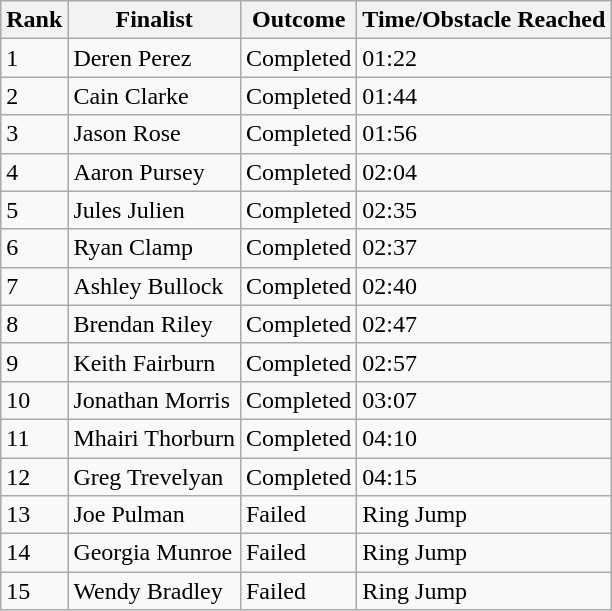<table class="wikitable">
<tr>
<th>Rank</th>
<th>Finalist</th>
<th>Outcome</th>
<th>Time/Obstacle Reached</th>
</tr>
<tr>
<td>1</td>
<td>Deren Perez</td>
<td>Completed</td>
<td>01:22</td>
</tr>
<tr>
<td>2</td>
<td>Cain Clarke</td>
<td>Completed</td>
<td>01:44</td>
</tr>
<tr>
<td>3</td>
<td>Jason Rose</td>
<td>Completed</td>
<td>01:56</td>
</tr>
<tr>
<td>4</td>
<td>Aaron Pursey</td>
<td>Completed</td>
<td>02:04</td>
</tr>
<tr>
<td>5</td>
<td>Jules Julien</td>
<td>Completed</td>
<td>02:35</td>
</tr>
<tr>
<td>6</td>
<td>Ryan Clamp</td>
<td>Completed</td>
<td>02:37</td>
</tr>
<tr>
<td>7</td>
<td>Ashley Bullock</td>
<td>Completed</td>
<td>02:40</td>
</tr>
<tr>
<td>8</td>
<td>Brendan Riley</td>
<td>Completed</td>
<td>02:47</td>
</tr>
<tr>
<td>9</td>
<td>Keith Fairburn</td>
<td>Completed</td>
<td>02:57</td>
</tr>
<tr>
<td>10</td>
<td>Jonathan Morris</td>
<td>Completed</td>
<td>03:07</td>
</tr>
<tr>
<td>11</td>
<td>Mhairi Thorburn</td>
<td>Completed</td>
<td>04:10</td>
</tr>
<tr>
<td>12</td>
<td>Greg Trevelyan</td>
<td>Completed</td>
<td>04:15</td>
</tr>
<tr>
<td>13</td>
<td>Joe Pulman</td>
<td>Failed</td>
<td>Ring Jump</td>
</tr>
<tr>
<td>14</td>
<td>Georgia Munroe</td>
<td>Failed</td>
<td>Ring Jump</td>
</tr>
<tr>
<td>15</td>
<td>Wendy Bradley</td>
<td>Failed</td>
<td>Ring Jump</td>
</tr>
</table>
